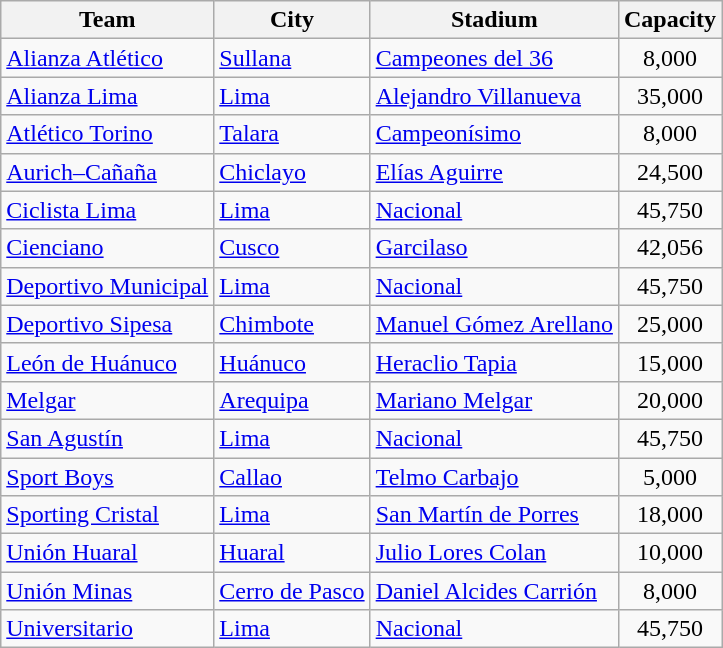<table class="wikitable sortable">
<tr>
<th>Team</th>
<th>City</th>
<th>Stadium</th>
<th>Capacity</th>
</tr>
<tr>
<td><a href='#'>Alianza Atlético</a></td>
<td><a href='#'>Sullana</a></td>
<td><a href='#'>Campeones del 36</a></td>
<td align="center">8,000</td>
</tr>
<tr>
<td><a href='#'>Alianza Lima</a></td>
<td><a href='#'>Lima</a></td>
<td><a href='#'>Alejandro Villanueva</a></td>
<td align="center">35,000</td>
</tr>
<tr>
<td><a href='#'>Atlético Torino</a></td>
<td><a href='#'>Talara</a></td>
<td><a href='#'>Campeonísimo</a></td>
<td align="center">8,000</td>
</tr>
<tr>
<td><a href='#'>Aurich–Cañaña</a></td>
<td><a href='#'>Chiclayo</a></td>
<td><a href='#'>Elías Aguirre</a></td>
<td align="center">24,500</td>
</tr>
<tr>
<td><a href='#'>Ciclista Lima</a></td>
<td><a href='#'>Lima</a></td>
<td><a href='#'>Nacional</a></td>
<td align="center">45,750</td>
</tr>
<tr>
<td><a href='#'>Cienciano</a></td>
<td><a href='#'>Cusco</a></td>
<td><a href='#'>Garcilaso</a></td>
<td align="center">42,056</td>
</tr>
<tr>
<td><a href='#'>Deportivo Municipal</a></td>
<td><a href='#'>Lima</a></td>
<td><a href='#'>Nacional</a></td>
<td align="center">45,750</td>
</tr>
<tr>
<td><a href='#'>Deportivo Sipesa</a></td>
<td><a href='#'>Chimbote</a></td>
<td><a href='#'>Manuel Gómez Arellano</a></td>
<td align="center">25,000</td>
</tr>
<tr>
<td><a href='#'>León de Huánuco</a></td>
<td><a href='#'>Huánuco</a></td>
<td><a href='#'>Heraclio Tapia</a></td>
<td align="center">15,000</td>
</tr>
<tr>
<td><a href='#'>Melgar</a></td>
<td><a href='#'>Arequipa</a></td>
<td><a href='#'>Mariano Melgar</a></td>
<td align="center">20,000</td>
</tr>
<tr>
<td><a href='#'>San Agustín</a></td>
<td><a href='#'>Lima</a></td>
<td><a href='#'>Nacional</a></td>
<td align="center">45,750</td>
</tr>
<tr>
<td><a href='#'>Sport Boys</a></td>
<td><a href='#'>Callao</a></td>
<td><a href='#'>Telmo Carbajo</a></td>
<td align="center">5,000</td>
</tr>
<tr>
<td><a href='#'>Sporting Cristal</a></td>
<td><a href='#'>Lima</a></td>
<td><a href='#'>San Martín de Porres</a></td>
<td align="center">18,000</td>
</tr>
<tr>
<td><a href='#'>Unión Huaral</a></td>
<td><a href='#'>Huaral</a></td>
<td><a href='#'>Julio Lores Colan</a></td>
<td align="center">10,000</td>
</tr>
<tr>
<td><a href='#'>Unión Minas</a></td>
<td><a href='#'>Cerro de Pasco</a></td>
<td><a href='#'>Daniel Alcides Carrión</a></td>
<td align="center">8,000</td>
</tr>
<tr>
<td><a href='#'>Universitario</a></td>
<td><a href='#'>Lima</a></td>
<td><a href='#'>Nacional</a></td>
<td align="center">45,750</td>
</tr>
</table>
